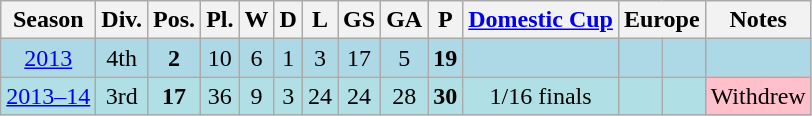<table class="wikitable">
<tr>
<th>Season</th>
<th>Div.</th>
<th>Pos.</th>
<th>Pl.</th>
<th>W</th>
<th>D</th>
<th>L</th>
<th>GS</th>
<th>GA</th>
<th>P</th>
<th><a href='#'>Domestic Cup</a></th>
<th colspan=2>Europe</th>
<th>Notes</th>
</tr>
<tr bgcolor=LightBlue>
<td align=center><a href='#'>2013</a></td>
<td align=center>4th</td>
<td align=center><strong>2</strong></td>
<td align=center>10</td>
<td align=center>6</td>
<td align=center>1</td>
<td align=center>3</td>
<td align=center>17</td>
<td align=center>5</td>
<td align=center><strong>19</strong></td>
<td align=center></td>
<td align=center></td>
<td align=center></td>
<td align=center></td>
</tr>
<tr bgcolor=PowderBlue>
<td align=center><a href='#'>2013–14</a></td>
<td align=center>3rd</td>
<td align=center><strong>17</strong></td>
<td align=center>36</td>
<td align=center>9</td>
<td align=center>3</td>
<td align=center>24</td>
<td align=center>24</td>
<td align=center>28</td>
<td align=center><strong>30</strong></td>
<td align=center>1/16 finals</td>
<td align=center></td>
<td align=center></td>
<td align=center  bgcolor=pink>Withdrew</td>
</tr>
</table>
